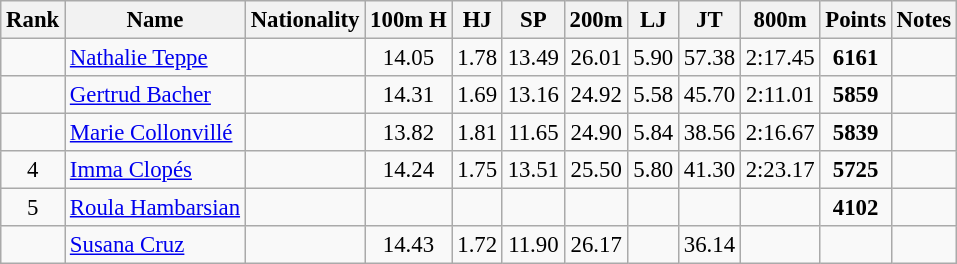<table class="wikitable sortable" style=" text-align:center; font-size:95%;">
<tr>
<th>Rank</th>
<th>Name</th>
<th>Nationality</th>
<th>100m H</th>
<th>HJ</th>
<th>SP</th>
<th>200m</th>
<th>LJ</th>
<th>JT</th>
<th>800m</th>
<th>Points</th>
<th>Notes</th>
</tr>
<tr>
<td></td>
<td align=left><a href='#'>Nathalie Teppe</a></td>
<td align=left></td>
<td>14.05</td>
<td>1.78</td>
<td>13.49</td>
<td>26.01</td>
<td>5.90</td>
<td>57.38</td>
<td>2:17.45</td>
<td><strong>6161</strong></td>
<td></td>
</tr>
<tr>
<td></td>
<td align=left><a href='#'>Gertrud Bacher</a></td>
<td align=left></td>
<td>14.31</td>
<td>1.69</td>
<td>13.16</td>
<td>24.92</td>
<td>5.58</td>
<td>45.70</td>
<td>2:11.01</td>
<td><strong>5859</strong></td>
<td></td>
</tr>
<tr>
<td></td>
<td align=left><a href='#'>Marie Collonvillé</a></td>
<td align=left></td>
<td>13.82</td>
<td>1.81</td>
<td>11.65</td>
<td>24.90</td>
<td>5.84</td>
<td>38.56</td>
<td>2:16.67</td>
<td><strong>5839</strong></td>
<td></td>
</tr>
<tr>
<td>4</td>
<td align=left><a href='#'>Imma Clopés</a></td>
<td align=left></td>
<td>14.24</td>
<td>1.75</td>
<td>13.51</td>
<td>25.50</td>
<td>5.80</td>
<td>41.30</td>
<td>2:23.17</td>
<td><strong>5725</strong></td>
<td></td>
</tr>
<tr>
<td>5</td>
<td align=left><a href='#'>Roula Hambarsian</a></td>
<td align=left></td>
<td></td>
<td></td>
<td></td>
<td></td>
<td></td>
<td></td>
<td></td>
<td><strong>4102</strong></td>
<td></td>
</tr>
<tr>
<td></td>
<td align=left><a href='#'>Susana Cruz</a></td>
<td align=left></td>
<td>14.43</td>
<td>1.72</td>
<td>11.90</td>
<td>26.17</td>
<td></td>
<td>36.14</td>
<td></td>
<td><strong></strong></td>
<td></td>
</tr>
</table>
